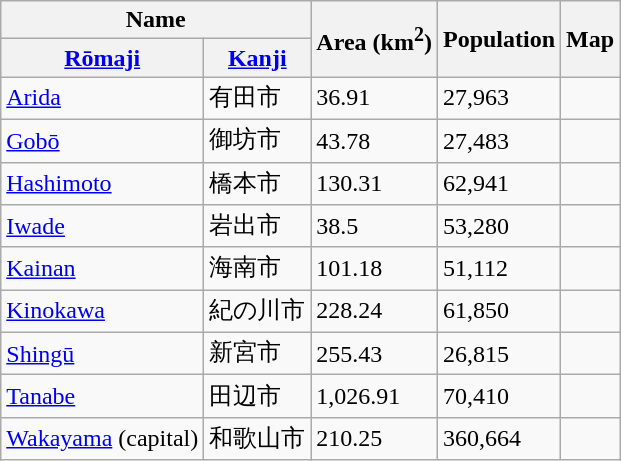<table class="wikitable sortable">
<tr>
<th colspan="2">Name</th>
<th rowspan="2">Area (km<sup>2</sup>)</th>
<th rowspan="2">Population</th>
<th rowspan="2">Map</th>
</tr>
<tr>
<th><a href='#'>Rōmaji</a></th>
<th><a href='#'>Kanji</a></th>
</tr>
<tr>
<td> <a href='#'>Arida</a></td>
<td>有田市</td>
<td>36.91</td>
<td>27,963</td>
<td></td>
</tr>
<tr>
<td> <a href='#'>Gobō</a></td>
<td>御坊市</td>
<td>43.78</td>
<td>27,483</td>
<td></td>
</tr>
<tr>
<td> <a href='#'>Hashimoto</a></td>
<td>橋本市</td>
<td>130.31</td>
<td>62,941</td>
<td></td>
</tr>
<tr>
<td> <a href='#'>Iwade</a></td>
<td>岩出市</td>
<td>38.5</td>
<td>53,280</td>
<td></td>
</tr>
<tr>
<td> <a href='#'>Kainan</a></td>
<td>海南市</td>
<td>101.18</td>
<td>51,112</td>
<td></td>
</tr>
<tr>
<td> <a href='#'>Kinokawa</a></td>
<td>紀の川市</td>
<td>228.24</td>
<td>61,850</td>
<td></td>
</tr>
<tr>
<td> <a href='#'>Shingū</a></td>
<td>新宮市</td>
<td>255.43</td>
<td>26,815</td>
<td></td>
</tr>
<tr>
<td> <a href='#'>Tanabe</a></td>
<td>田辺市</td>
<td>1,026.91</td>
<td>70,410</td>
<td></td>
</tr>
<tr>
<td> <a href='#'>Wakayama</a> (capital)</td>
<td>和歌山市</td>
<td>210.25</td>
<td>360,664</td>
<td></td>
</tr>
</table>
